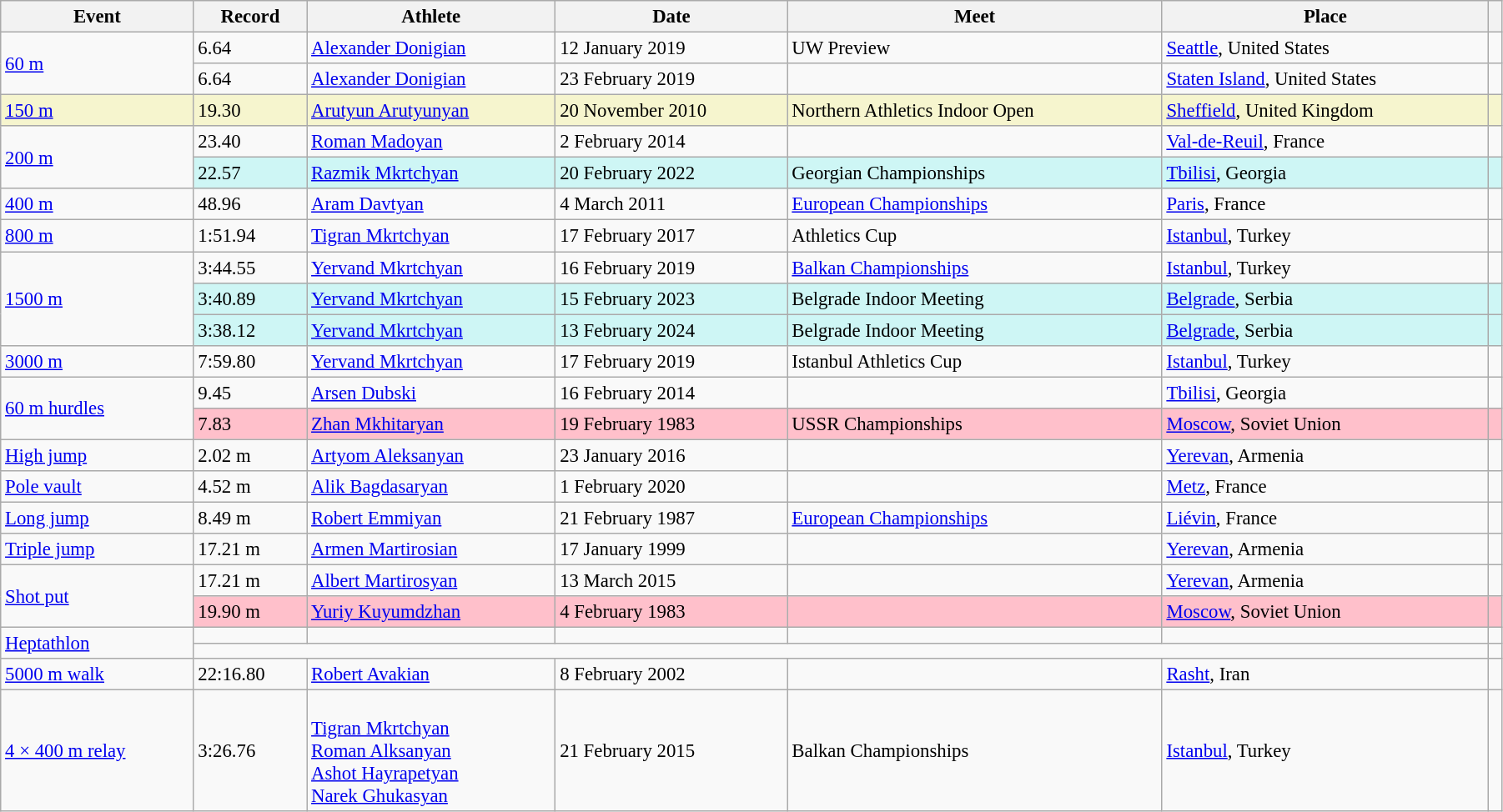<table class="wikitable" style="font-size:95%; width: 95%;">
<tr>
<th>Event</th>
<th>Record</th>
<th>Athlete</th>
<th>Date</th>
<th>Meet</th>
<th>Place</th>
<th></th>
</tr>
<tr>
<td rowspan=2><a href='#'>60 m</a></td>
<td>6.64</td>
<td><a href='#'>Alexander Donigian</a></td>
<td>12 January 2019</td>
<td>UW Preview</td>
<td><a href='#'>Seattle</a>, United States</td>
<td></td>
</tr>
<tr>
<td>6.64</td>
<td><a href='#'>Alexander Donigian</a></td>
<td>23 February 2019</td>
<td></td>
<td><a href='#'>Staten Island</a>, United States</td>
<td></td>
</tr>
<tr style="background:#f6F5CE;">
<td><a href='#'>150 m</a></td>
<td>19.30</td>
<td><a href='#'>Arutyun Arutyunyan</a></td>
<td>20 November 2010</td>
<td>Northern Athletics Indoor Open</td>
<td><a href='#'>Sheffield</a>, United Kingdom</td>
<td></td>
</tr>
<tr>
<td rowspan=2><a href='#'>200 m</a></td>
<td>23.40</td>
<td><a href='#'>Roman Madoyan</a></td>
<td>2 February 2014</td>
<td></td>
<td><a href='#'>Val-de-Reuil</a>, France</td>
<td></td>
</tr>
<tr style="background:#cef6f5;">
<td>22.57</td>
<td><a href='#'>Razmik Mkrtchyan</a></td>
<td>20 February 2022</td>
<td>Georgian Championships</td>
<td><a href='#'>Tbilisi</a>, Georgia</td>
<td></td>
</tr>
<tr>
<td><a href='#'>400 m</a></td>
<td>48.96</td>
<td><a href='#'>Aram Davtyan</a></td>
<td>4 March 2011</td>
<td><a href='#'>European Championships</a></td>
<td><a href='#'>Paris</a>, France</td>
<td></td>
</tr>
<tr>
<td><a href='#'>800 m</a></td>
<td>1:51.94</td>
<td><a href='#'>Tigran Mkrtchyan</a></td>
<td>17 February 2017</td>
<td>Athletics Cup</td>
<td><a href='#'>Istanbul</a>, Turkey</td>
<td></td>
</tr>
<tr>
<td rowspan=3><a href='#'>1500 m</a></td>
<td>3:44.55</td>
<td><a href='#'>Yervand Mkrtchyan</a></td>
<td>16 February 2019</td>
<td><a href='#'>Balkan Championships</a></td>
<td><a href='#'>Istanbul</a>, Turkey</td>
<td></td>
</tr>
<tr style="background:#cef6f5;">
<td>3:40.89</td>
<td><a href='#'>Yervand Mkrtchyan</a></td>
<td>15 February 2023</td>
<td>Belgrade Indoor Meeting</td>
<td><a href='#'>Belgrade</a>, Serbia</td>
<td></td>
</tr>
<tr style="background:#cef6f5;">
<td>3:38.12</td>
<td><a href='#'>Yervand Mkrtchyan</a></td>
<td>13 February 2024</td>
<td>Belgrade Indoor Meeting</td>
<td><a href='#'>Belgrade</a>, Serbia</td>
<td></td>
</tr>
<tr>
<td><a href='#'>3000 m</a></td>
<td>7:59.80</td>
<td><a href='#'>Yervand Mkrtchyan</a></td>
<td>17 February 2019</td>
<td>Istanbul Athletics Cup</td>
<td><a href='#'>Istanbul</a>, Turkey</td>
<td></td>
</tr>
<tr>
<td rowspan=2><a href='#'>60 m hurdles</a></td>
<td>9.45</td>
<td><a href='#'>Arsen Dubski</a></td>
<td>16 February 2014</td>
<td></td>
<td><a href='#'>Tbilisi</a>, Georgia</td>
<td></td>
</tr>
<tr style="background:pink">
<td>7.83</td>
<td><a href='#'>Zhan Mkhitaryan</a></td>
<td>19 February 1983</td>
<td>USSR Championships</td>
<td><a href='#'>Moscow</a>, Soviet Union</td>
<td></td>
</tr>
<tr>
<td><a href='#'>High jump</a></td>
<td>2.02 m </td>
<td><a href='#'>Artyom Aleksanyan</a></td>
<td>23 January 2016</td>
<td></td>
<td><a href='#'>Yerevan</a>, Armenia</td>
<td></td>
</tr>
<tr>
<td><a href='#'>Pole vault</a></td>
<td>4.52 m</td>
<td><a href='#'>Alik Bagdasaryan</a></td>
<td>1 February 2020</td>
<td></td>
<td><a href='#'>Metz</a>, France</td>
<td></td>
</tr>
<tr>
<td><a href='#'>Long jump</a></td>
<td>8.49 m</td>
<td><a href='#'>Robert Emmiyan</a></td>
<td>21 February 1987</td>
<td><a href='#'>European Championships</a></td>
<td><a href='#'>Liévin</a>, France</td>
<td></td>
</tr>
<tr>
<td><a href='#'>Triple jump</a></td>
<td>17.21 m </td>
<td><a href='#'>Armen Martirosian</a></td>
<td>17 January 1999</td>
<td></td>
<td><a href='#'>Yerevan</a>, Armenia</td>
<td></td>
</tr>
<tr>
<td rowspan=2><a href='#'>Shot put</a></td>
<td>17.21 m </td>
<td><a href='#'>Albert Martirosyan</a></td>
<td>13 March 2015</td>
<td></td>
<td><a href='#'>Yerevan</a>, Armenia</td>
<td></td>
</tr>
<tr style="background:pink">
<td>19.90 m</td>
<td><a href='#'>Yuriy Kuyumdzhan</a></td>
<td>4 February 1983</td>
<td></td>
<td><a href='#'>Moscow</a>, Soviet Union</td>
<td></td>
</tr>
<tr>
<td rowspan=2><a href='#'>Heptathlon</a></td>
<td></td>
<td></td>
<td></td>
<td></td>
<td></td>
<td></td>
</tr>
<tr>
<td colspan=5></td>
<td></td>
</tr>
<tr>
<td><a href='#'>5000 m walk</a></td>
<td>22:16.80</td>
<td><a href='#'>Robert Avakian</a></td>
<td>8 February 2002</td>
<td></td>
<td><a href='#'>Rasht</a>, Iran</td>
<td></td>
</tr>
<tr>
<td><a href='#'>4 × 400 m relay</a></td>
<td>3:26.76</td>
<td><br><a href='#'>Tigran Mkrtchyan</a><br><a href='#'>Roman Alksanyan</a><br><a href='#'>Ashot Hayrapetyan</a><br><a href='#'>Narek Ghukasyan</a></td>
<td>21 February 2015</td>
<td>Balkan Championships</td>
<td><a href='#'>Istanbul</a>, Turkey</td>
<td></td>
</tr>
</table>
